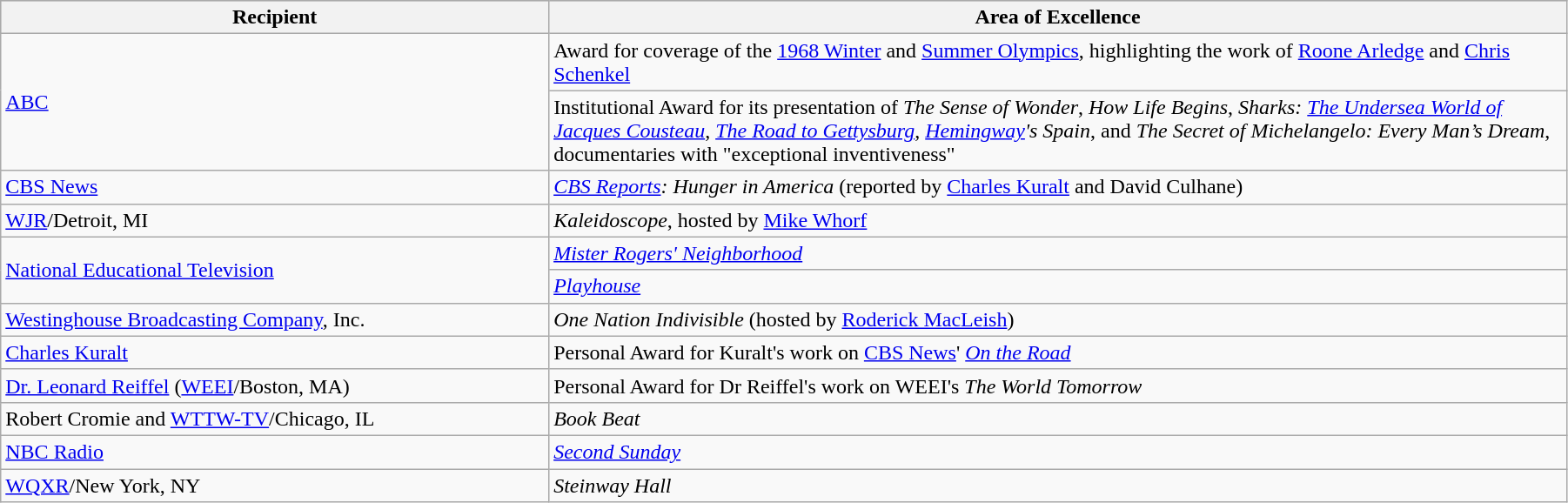<table class="wikitable" style="width:95%">
<tr bgcolor="#CCCCCC">
<th width=35%>Recipient</th>
<th width=65%>Area of Excellence</th>
</tr>
<tr>
<td rowspan="2"><a href='#'>ABC</a></td>
<td>Award for coverage of the <a href='#'>1968 Winter</a> and <a href='#'>Summer Olympics</a>, highlighting the work of <a href='#'>Roone Arledge</a> and <a href='#'>Chris Schenkel</a></td>
</tr>
<tr>
<td>Institutional Award for its presentation of <em>The Sense of Wonder</em>, <em>How Life Begins</em>, <em>Sharks: <a href='#'>The Undersea World of Jacques Cousteau</a></em>, <em><a href='#'>The Road to Gettysburg</a></em>, <em><a href='#'>Hemingway</a>'s Spain</em>, and <em>The Secret of Michelangelo: Every Man’s Dream</em>, documentaries with "exceptional inventiveness"</td>
</tr>
<tr>
<td><a href='#'>CBS News</a></td>
<td><em><a href='#'>CBS Reports</a>: Hunger in America</em> (reported by <a href='#'>Charles Kuralt</a> and David Culhane)</td>
</tr>
<tr>
<td><a href='#'>WJR</a>/Detroit, MI</td>
<td><em>Kaleidoscope</em>, hosted by <a href='#'>Mike Whorf</a></td>
</tr>
<tr>
<td rowspan="2"><a href='#'>National Educational Television</a></td>
<td><em><a href='#'>Mister Rogers' Neighborhood</a></em></td>
</tr>
<tr>
<td><em><a href='#'>Playhouse</a></em></td>
</tr>
<tr>
<td><a href='#'>Westinghouse Broadcasting Company</a>, Inc.</td>
<td><em>One Nation Indivisible</em> (hosted by <a href='#'>Roderick MacLeish</a>)</td>
</tr>
<tr>
<td><a href='#'>Charles Kuralt</a></td>
<td>Personal Award for Kuralt's work on <a href='#'>CBS News</a>' <em><a href='#'>On the Road</a></em></td>
</tr>
<tr>
<td><a href='#'>Dr. Leonard Reiffel</a> (<a href='#'>WEEI</a>/Boston, MA)</td>
<td>Personal Award for Dr Reiffel's work on WEEI's <em>The World Tomorrow</em></td>
</tr>
<tr>
<td>Robert Cromie and <a href='#'>WTTW-TV</a>/Chicago, IL</td>
<td><em>Book Beat</em></td>
</tr>
<tr>
<td><a href='#'>NBC Radio</a></td>
<td><em><a href='#'>Second Sunday</a></em></td>
</tr>
<tr>
<td><a href='#'>WQXR</a>/New York, NY</td>
<td><em>Steinway Hall</em></td>
</tr>
</table>
